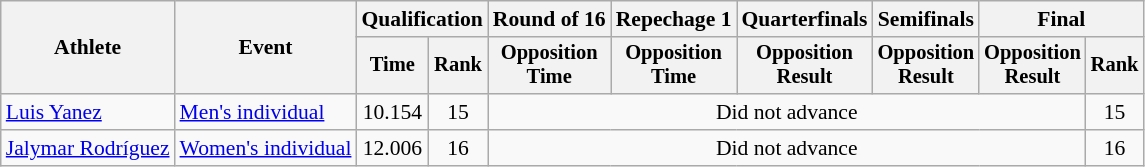<table class=wikitable style="font-size:90%;">
<tr>
<th rowspan=2>Athlete</th>
<th rowspan=2>Event</th>
<th colspan=2>Qualification</th>
<th>Round of 16</th>
<th>Repechage 1</th>
<th>Quarterfinals</th>
<th>Semifinals</th>
<th colspan=2>Final</th>
</tr>
<tr style="font-size:95%">
<th>Time</th>
<th>Rank</th>
<th>Opposition<br>Time</th>
<th>Opposition<br>Time</th>
<th>Opposition<br>Result</th>
<th>Opposition<br>Result</th>
<th>Opposition<br>Result</th>
<th>Rank</th>
</tr>
<tr align=center>
<td align=left><a href='#'>Luis Yanez</a></td>
<td align=left><a href='#'>Men's individual</a></td>
<td>10.154</td>
<td>15</td>
<td colspan=5>Did not advance</td>
<td>15</td>
</tr>
<tr align=center>
<td align=left><a href='#'>Jalymar Rodríguez</a></td>
<td align=left><a href='#'>Women's individual</a></td>
<td>12.006</td>
<td>16</td>
<td colspan=5>Did not advance</td>
<td>16</td>
</tr>
</table>
